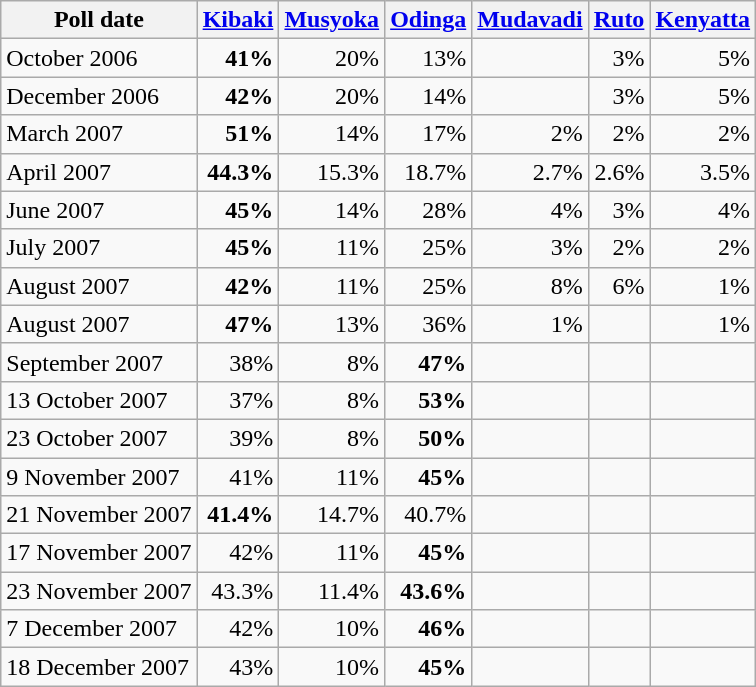<table class=wikitable style="text-align:right">
<tr>
<th>Poll date</th>
<th><a href='#'>Kibaki</a></th>
<th><a href='#'>Musyoka</a></th>
<th><a href='#'>Odinga</a></th>
<th><a href='#'>Mudavadi</a></th>
<th><a href='#'>Ruto</a></th>
<th><a href='#'>Kenyatta</a></th>
</tr>
<tr>
<td align=left>October 2006</td>
<td><strong>41%</strong></td>
<td>20%</td>
<td>13%</td>
<td></td>
<td>3%</td>
<td>5%</td>
</tr>
<tr>
<td align=left>December 2006</td>
<td><strong>42%</strong></td>
<td>20%</td>
<td>14%</td>
<td></td>
<td>3%</td>
<td>5%</td>
</tr>
<tr>
<td align=left>March 2007</td>
<td><strong>51%</strong></td>
<td>14%</td>
<td>17%</td>
<td>2%</td>
<td>2%</td>
<td>2%</td>
</tr>
<tr>
<td align=left>April 2007</td>
<td><strong>44.3%</strong></td>
<td>15.3%</td>
<td>18.7%</td>
<td>2.7%</td>
<td>2.6%</td>
<td>3.5%</td>
</tr>
<tr>
<td align=left>June 2007</td>
<td><strong>45%</strong></td>
<td>14%</td>
<td>28%</td>
<td>4%</td>
<td>3%</td>
<td>4%</td>
</tr>
<tr>
<td align=left>July 2007</td>
<td><strong>45%</strong></td>
<td>11%</td>
<td>25%</td>
<td>3%</td>
<td>2%</td>
<td>2%</td>
</tr>
<tr>
<td align=left>August 2007</td>
<td><strong>42%</strong></td>
<td>11%</td>
<td>25%</td>
<td>8%</td>
<td>6%</td>
<td>1%</td>
</tr>
<tr>
<td align=left>August 2007</td>
<td><strong>47%</strong></td>
<td>13%</td>
<td>36%</td>
<td>1%</td>
<td></td>
<td>1%</td>
</tr>
<tr>
<td align=left>September 2007</td>
<td>38%</td>
<td>8%</td>
<td><strong>47%</strong></td>
<td></td>
<td></td>
<td></td>
</tr>
<tr>
<td align=left>13 October 2007</td>
<td>37%</td>
<td>8%</td>
<td><strong>53%</strong></td>
<td></td>
<td></td>
<td></td>
</tr>
<tr>
<td align=left>23 October 2007</td>
<td>39%</td>
<td>8%</td>
<td><strong>50%</strong></td>
<td></td>
<td></td>
<td></td>
</tr>
<tr>
<td align=left>9 November 2007</td>
<td>41%</td>
<td>11%</td>
<td><strong>45%</strong></td>
<td></td>
<td></td>
<td></td>
</tr>
<tr>
<td align=left>21 November 2007</td>
<td><strong>41.4%</strong></td>
<td>14.7%</td>
<td>40.7%</td>
<td></td>
<td></td>
<td></td>
</tr>
<tr>
<td align=left>17 November 2007</td>
<td>42%</td>
<td>11%</td>
<td><strong>45%</strong></td>
<td></td>
<td></td>
<td></td>
</tr>
<tr>
<td align=left>23 November 2007</td>
<td>43.3%</td>
<td>11.4%</td>
<td><strong>43.6%</strong></td>
<td></td>
<td></td>
<td></td>
</tr>
<tr>
<td align=left>7 December 2007</td>
<td>42%</td>
<td>10%</td>
<td><strong>46%</strong></td>
<td></td>
<td></td>
<td></td>
</tr>
<tr>
<td align=left>18 December 2007</td>
<td>43%</td>
<td>10%</td>
<td><strong>45%</strong></td>
<td></td>
<td></td>
<td></td>
</tr>
</table>
